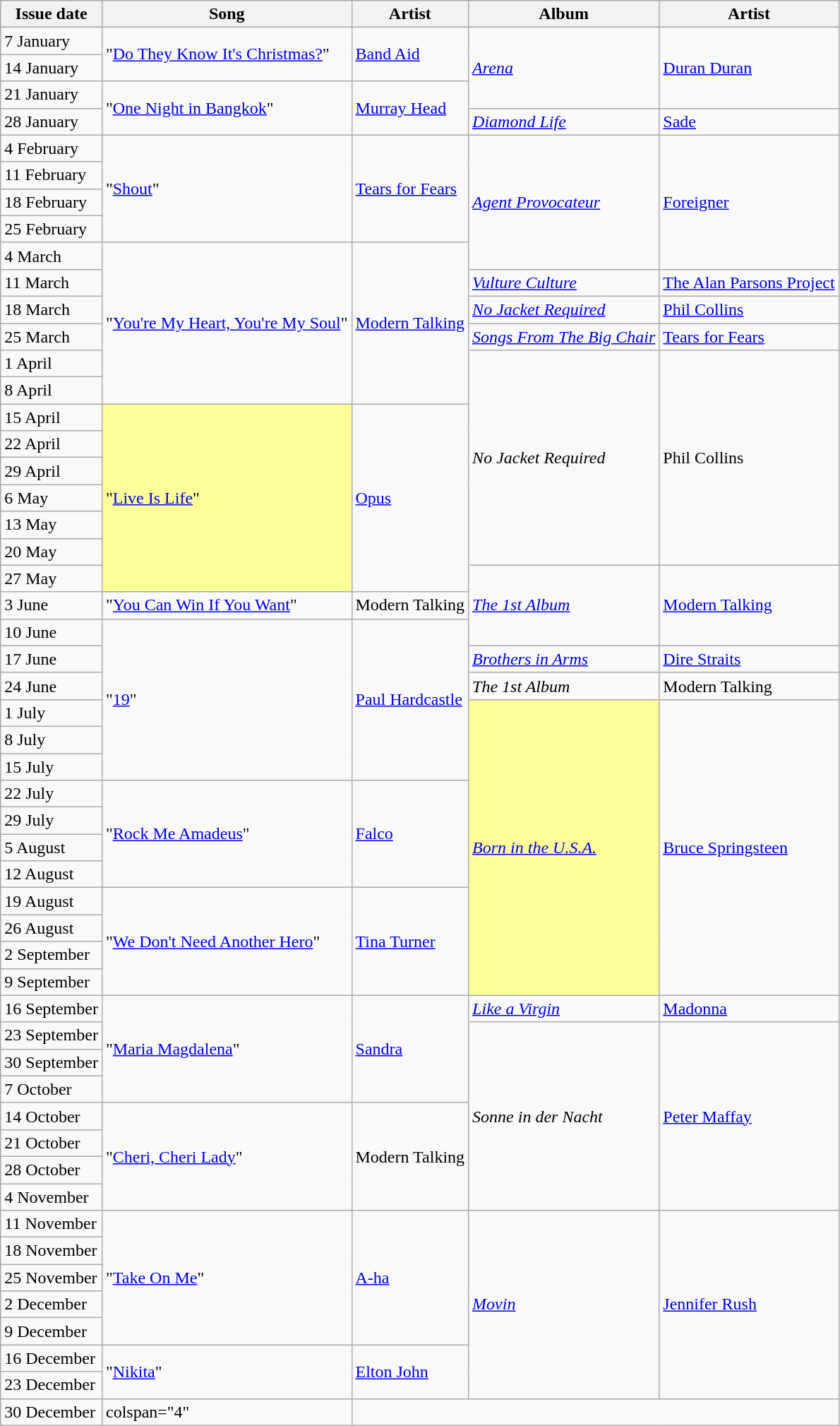<table class="sortable wikitable">
<tr>
<th>Issue date</th>
<th>Song</th>
<th>Artist</th>
<th>Album</th>
<th>Artist</th>
</tr>
<tr>
<td>7 January</td>
<td rowspan="2">"<a href='#'>Do They Know It's Christmas?</a>"</td>
<td rowspan="2"><a href='#'>Band Aid</a></td>
<td rowspan="3"><a href='#'><em>Arena</em></a></td>
<td rowspan="3"><a href='#'>Duran Duran</a></td>
</tr>
<tr>
<td>14 January</td>
</tr>
<tr>
<td>21 January</td>
<td rowspan="2">"<a href='#'>One Night in Bangkok</a>"</td>
<td rowspan="2"><a href='#'>Murray Head</a></td>
</tr>
<tr>
<td>28 January</td>
<td><em><a href='#'>Diamond Life</a></em></td>
<td><a href='#'>Sade</a></td>
</tr>
<tr>
<td>4 February</td>
<td rowspan="4">"<a href='#'>Shout</a>"</td>
<td rowspan="4"><a href='#'>Tears for Fears</a></td>
<td rowspan="5"><a href='#'><em>Agent Provocateur</em></a></td>
<td rowspan="5"><a href='#'>Foreigner</a></td>
</tr>
<tr>
<td>11 February</td>
</tr>
<tr>
<td>18 February</td>
</tr>
<tr>
<td>25 February</td>
</tr>
<tr>
<td>4 March</td>
<td rowspan="6">"<a href='#'>You're My Heart, You're My Soul</a>"</td>
<td rowspan="6"><a href='#'>Modern Talking</a></td>
</tr>
<tr>
<td>11 March</td>
<td><em><a href='#'>Vulture Culture</a></em></td>
<td><a href='#'>The Alan Parsons Project</a></td>
</tr>
<tr>
<td>18 March</td>
<td><em><a href='#'>No Jacket Required</a></em></td>
<td><a href='#'>Phil Collins</a></td>
</tr>
<tr>
<td>25 March</td>
<td><em><a href='#'>Songs From The Big Chair</a></em></td>
<td><a href='#'>Tears for Fears</a></td>
</tr>
<tr>
<td>1 April</td>
<td rowspan="8"><em>No Jacket Required</em></td>
<td rowspan="8">Phil Collins</td>
</tr>
<tr>
<td>8 April</td>
</tr>
<tr>
<td>15 April</td>
<td bgcolor=#FFFF99 rowspan="7">"<a href='#'>Live Is Life</a>" </td>
<td rowspan="7"><a href='#'>Opus</a></td>
</tr>
<tr>
<td>22 April</td>
</tr>
<tr>
<td>29 April</td>
</tr>
<tr>
<td>6 May</td>
</tr>
<tr>
<td>13 May</td>
</tr>
<tr>
<td>20 May</td>
</tr>
<tr>
<td>27 May</td>
<td rowspan="3"><a href='#'><em>The 1st Album</em></a></td>
<td rowspan="3"><a href='#'>Modern Talking</a></td>
</tr>
<tr>
<td>3 June</td>
<td>"<a href='#'>You Can Win If You Want</a>"</td>
<td>Modern Talking</td>
</tr>
<tr>
<td>10 June</td>
<td rowspan="6">"<a href='#'>19</a>"</td>
<td rowspan="6"><a href='#'>Paul Hardcastle</a></td>
</tr>
<tr>
<td>17 June</td>
<td><a href='#'><em>Brothers in Arms</em></a></td>
<td><a href='#'>Dire Straits</a></td>
</tr>
<tr>
<td>24 June</td>
<td><em>The 1st Album</em></td>
<td>Modern Talking</td>
</tr>
<tr>
<td>1 July</td>
<td bgcolor=#FFFF99 rowspan="11"><em><a href='#'>Born in the U.S.A.</a></em> </td>
<td rowspan="11"><a href='#'>Bruce Springsteen</a></td>
</tr>
<tr>
<td>8 July</td>
</tr>
<tr>
<td>15 July</td>
</tr>
<tr>
<td>22 July</td>
<td rowspan="4">"<a href='#'>Rock Me Amadeus</a>"</td>
<td rowspan="4"><a href='#'>Falco</a></td>
</tr>
<tr>
<td>29 July</td>
</tr>
<tr>
<td>5 August</td>
</tr>
<tr>
<td>12 August</td>
</tr>
<tr>
<td>19 August</td>
<td rowspan="4">"<a href='#'>We Don't Need Another Hero</a>"</td>
<td rowspan="4"><a href='#'>Tina Turner</a></td>
</tr>
<tr>
<td>26 August</td>
</tr>
<tr>
<td>2 September</td>
</tr>
<tr>
<td>9 September</td>
</tr>
<tr>
<td>16 September</td>
<td rowspan="4">"<a href='#'>Maria Magdalena</a>"</td>
<td rowspan="4"><a href='#'>Sandra</a></td>
<td><a href='#'><em>Like a Virgin</em></a></td>
<td><a href='#'>Madonna</a></td>
</tr>
<tr>
<td>23 September</td>
<td rowspan="7"><em>Sonne in der Nacht</em></td>
<td rowspan="7"><a href='#'>Peter Maffay</a></td>
</tr>
<tr>
<td>30 September</td>
</tr>
<tr>
<td>7 October</td>
</tr>
<tr>
<td>14 October</td>
<td rowspan="4">"<a href='#'>Cheri, Cheri Lady</a>"</td>
<td rowspan="4">Modern Talking</td>
</tr>
<tr>
<td>21 October</td>
</tr>
<tr>
<td>28 October</td>
</tr>
<tr>
<td>4 November</td>
</tr>
<tr>
<td>11 November</td>
<td rowspan="5">"<a href='#'>Take On Me</a>"</td>
<td rowspan="5"><a href='#'>A-ha</a></td>
<td rowspan="7"><a href='#'><em>Movin<strong></a></td>
<td rowspan="7"><a href='#'>Jennifer Rush</a></td>
</tr>
<tr>
<td>18 November</td>
</tr>
<tr>
<td>25 November</td>
</tr>
<tr>
<td>2 December</td>
</tr>
<tr>
<td>9 December</td>
</tr>
<tr>
<td>16 December</td>
<td rowspan="2">"<a href='#'>Nikita</a>"</td>
<td rowspan="2"><a href='#'>Elton John</a></td>
</tr>
<tr>
<td>23 December</td>
</tr>
<tr>
<td>30 December</td>
<td>colspan="4" </td>
</tr>
</table>
